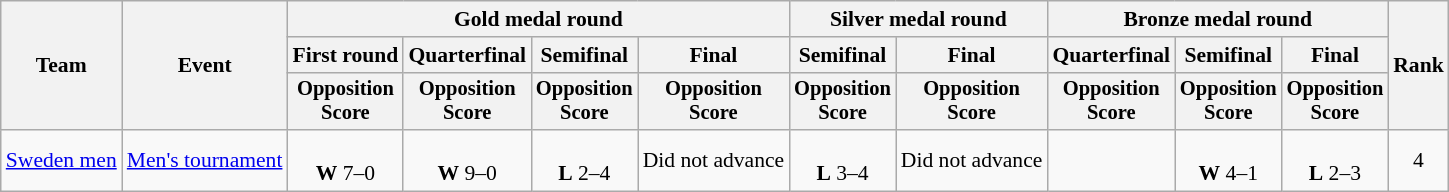<table class=wikitable style=font-size:90%;text-align:center>
<tr>
<th rowspan=3>Team</th>
<th rowspan=3>Event</th>
<th colspan=4>Gold medal round</th>
<th colspan=2>Silver medal round</th>
<th colspan=3>Bronze medal round</th>
<th Rowspan=3>Rank</th>
</tr>
<tr>
<th>First round</th>
<th>Quarterfinal</th>
<th>Semifinal</th>
<th>Final</th>
<th>Semifinal</th>
<th>Final</th>
<th>Quarterfinal</th>
<th>Semifinal</th>
<th>Final</th>
</tr>
<tr style="font-size:95%">
<th>Opposition<br>Score</th>
<th>Opposition<br>Score</th>
<th>Opposition<br>Score</th>
<th>Opposition<br>Score</th>
<th>Opposition<br>Score</th>
<th>Opposition<br>Score</th>
<th>Opposition<br>Score</th>
<th>Opposition<br>Score</th>
<th>Opposition<br>Score</th>
</tr>
<tr>
<td align=left><a href='#'>Sweden men</a></td>
<td align=left><a href='#'>Men's tournament</a></td>
<td><br><strong>W</strong> 7–0</td>
<td><br><strong>W</strong> 9–0</td>
<td><br><strong>L</strong> 2–4</td>
<td>Did not advance</td>
<td><br><strong>L</strong> 3–4</td>
<td>Did not advance</td>
<td></td>
<td><br><strong>W</strong> 4–1</td>
<td><br><strong>L</strong> 2–3</td>
<td>4</td>
</tr>
</table>
